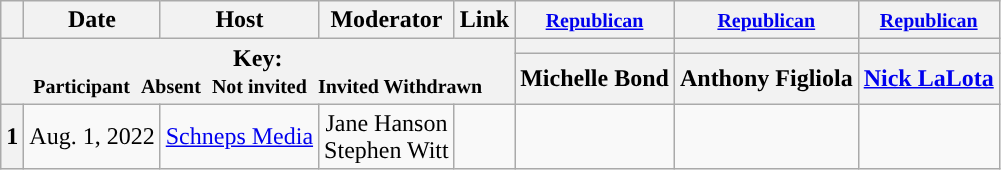<table class="wikitable" style="text-align:center;">
<tr>
<th scope="col"></th>
<th scope="col">Date</th>
<th scope="col">Host</th>
<th scope="col">Moderator</th>
<th scope="col">Link</th>
<th scope="col"><small><a href='#'>Republican</a></small></th>
<th scope="col"><small><a href='#'>Republican</a></small></th>
<th scope="col"><small><a href='#'>Republican</a></small></th>
</tr>
<tr>
<th colspan="5" rowspan="2">Key:<br> <small>Participant </small>  <small>Absent </small>  <small>Not invited </small>  <small>Invited  Withdrawn</small></th>
<th scope="col" style="background:"></th>
<th scope="col" style="background:"></th>
<th scope="col" style="background:"></th>
</tr>
<tr>
<th scope="col">Michelle Bond</th>
<th scope="col">Anthony Figliola</th>
<th scope="col"><a href='#'>Nick LaLota</a></th>
</tr>
<tr>
<th>1</th>
<td style="white-space:nowrap;">Aug. 1, 2022</td>
<td style="white-space:nowrap;"><a href='#'>Schneps Media</a></td>
<td style="white-space:nowrap;">Jane Hanson<br>Stephen Witt</td>
<td style="white-space:nowrap;"></td>
<td></td>
<td></td>
<td></td>
</tr>
</table>
